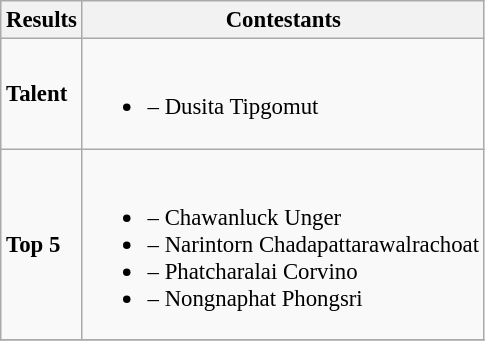<table class="wikitable" style="font-size: 95%;">
<tr>
<th>Results</th>
<th>Contestants</th>
</tr>
<tr>
<td><strong>Talent</strong></td>
<td><br><ul><li><strong></strong> – Dusita Tipgomut</li></ul></td>
</tr>
<tr>
<td><strong>Top 5</strong></td>
<td><br><ul><li><strong></strong> – Chawanluck Unger</li><li><strong></strong> – Narintorn Chadapattarawalrachoat</li><li><strong></strong> – Phatcharalai Corvino</li><li><strong></strong> – Nongnaphat Phongsri</li></ul></td>
</tr>
<tr>
</tr>
</table>
